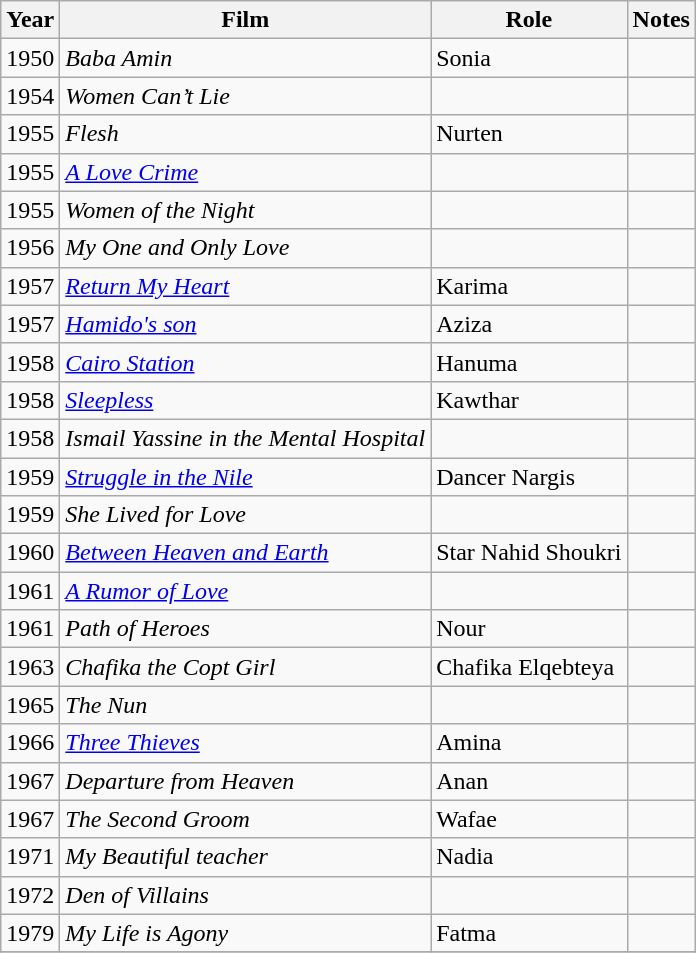<table Class="wikitable sortable">
<tr>
<th>Year</th>
<th>Film</th>
<th>Role</th>
<th class="unsortable">Notes</th>
</tr>
<tr>
<td>1950</td>
<td><em>Baba Amin</em></td>
<td>Sonia</td>
<td></td>
</tr>
<tr>
<td>1954</td>
<td><em>Women Can’t Lie</em></td>
<td></td>
<td></td>
</tr>
<tr>
<td>1955</td>
<td><em>Flesh</em></td>
<td>Nurten</td>
<td></td>
</tr>
<tr>
<td>1955</td>
<td><em><a href='#'>A Love Crime</a></em></td>
<td></td>
<td></td>
</tr>
<tr>
<td>1955</td>
<td><em>Women of the Night</em></td>
<td></td>
<td></td>
</tr>
<tr>
<td>1956</td>
<td><em>My One and Only Love</em></td>
<td></td>
<td></td>
</tr>
<tr>
<td>1957</td>
<td><em><a href='#'>Return My Heart</a></em></td>
<td>Karima</td>
<td></td>
</tr>
<tr>
<td>1957</td>
<td><em><a href='#'>Hamido's son</a></em></td>
<td>Aziza</td>
<td></td>
</tr>
<tr>
<td>1958</td>
<td><em><a href='#'>Cairo Station</a></em></td>
<td>Hanuma</td>
<td></td>
</tr>
<tr>
<td>1958</td>
<td><em><a href='#'>Sleepless</a></em></td>
<td>Kawthar</td>
<td></td>
</tr>
<tr>
<td>1958</td>
<td><em>Ismail Yassine in the Mental Hospital</em></td>
<td></td>
<td></td>
</tr>
<tr>
<td>1959</td>
<td><em><a href='#'>Struggle in the Nile</a></em></td>
<td>Dancer Nargis</td>
<td></td>
</tr>
<tr>
<td>1959</td>
<td><em>She Lived for Love</em></td>
<td></td>
<td></td>
</tr>
<tr>
<td>1960</td>
<td><em><a href='#'>Between Heaven and Earth</a></em></td>
<td>Star Nahid Shoukri</td>
<td></td>
</tr>
<tr>
<td>1961</td>
<td><em><a href='#'>A Rumor of Love</a></em></td>
<td></td>
<td></td>
</tr>
<tr>
<td>1961</td>
<td><em>Path of Heroes</em></td>
<td>Nour</td>
<td></td>
</tr>
<tr>
<td>1963</td>
<td><em>Chafika the Copt Girl</em></td>
<td>Chafika Elqebteya</td>
<td></td>
</tr>
<tr>
<td>1965</td>
<td><em>The Nun</em></td>
<td></td>
<td></td>
</tr>
<tr>
<td>1966</td>
<td><em><a href='#'>Three Thieves</a></em></td>
<td>Amina</td>
<td></td>
</tr>
<tr>
<td>1967</td>
<td><em>Departure from Heaven</em></td>
<td>Anan</td>
<td></td>
</tr>
<tr>
<td>1967</td>
<td><em>The Second Groom</em></td>
<td>Wafae</td>
<td></td>
</tr>
<tr>
<td>1971</td>
<td><em>My Beautiful teacher</em></td>
<td>Nadia</td>
<td></td>
</tr>
<tr>
<td>1972</td>
<td><em>Den of Villains</em></td>
<td></td>
<td></td>
</tr>
<tr>
<td>1979</td>
<td><em>My Life is Agony</em></td>
<td>Fatma</td>
<td></td>
</tr>
<tr>
</tr>
</table>
